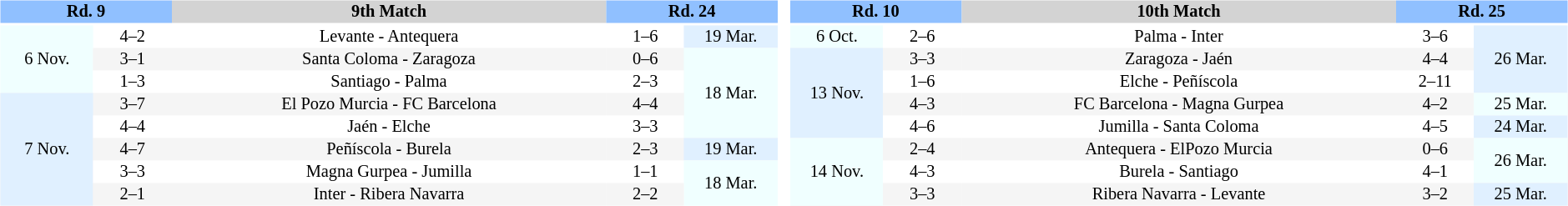<table width=100%>
<tr>
<td width=33% valign="top"><br><table border=0 cellspacing=0 cellpadding=1 style="font-size: 85%; text-align: center;" width=99%>
<tr>
<td colspan=2 bgcolor=#90C0FF style="text-align:center;"><span><strong>Rd. 9</strong></span></td>
<td bgcolor=#D3D3D3><strong>9th Match</strong></td>
<td colspan=2 bgcolor=#90C0FF style="text-align:center;"><span><strong>Rd. 24 </strong></span></td>
</tr>
<tr align=center>
<th width=12%></th>
<th width=10%></th>
<th width=56%></th>
<th width=10%></th>
<th width=12%></th>
</tr>
<tr>
<td bgcolor=#F0FFFF rowspan=3>6 Nov.</td>
<td>4–2</td>
<td>Levante - Antequera</td>
<td>1–6</td>
<td rowspan=1 bgcolor=#E0F0FF>19 Mar.</td>
</tr>
<tr align=center bgcolor=#F5F5F5>
<td>3–1</td>
<td>Santa Coloma - Zaragoza</td>
<td>0–6</td>
<td rowspan=4 bgcolor=#F0FFFF>18 Mar.</td>
</tr>
<tr align=center bgcolor=#FFFFFF>
<td>1–3</td>
<td>Santiago - Palma</td>
<td>2–3</td>
</tr>
<tr align=center bgcolor=#F5F5F5>
<td bgcolor=#E0F0FF rowspan=5>7 Nov.</td>
<td>3–7</td>
<td>El Pozo Murcia - FC Barcelona</td>
<td>4–4</td>
</tr>
<tr align=center bgcolor=#FFFFFF>
<td>4–4</td>
<td>Jaén - Elche</td>
<td>3–3</td>
</tr>
<tr align=center bgcolor=#F5F5F5>
<td>4–7</td>
<td>Peñíscola - Burela</td>
<td>2–3</td>
<td rowspan=1 bgcolor=#E0F0FF>19 Mar.</td>
</tr>
<tr align=center bgcolor=#FFFFFF>
<td>3–3</td>
<td>Magna Gurpea - Jumilla</td>
<td>1–1</td>
<td rowspan=2 bgcolor=#F0FFFF>18 Mar.</td>
</tr>
<tr align=center bgcolor=#F5F5F5>
<td>2–1</td>
<td>Inter - Ribera Navarra</td>
<td>2–2</td>
</tr>
</table>
</td>
<td width=33% valign="top"><br><table border=0 cellspacing=0 cellpadding=1 style="font-size: 85%; text-align: center;" width=99%>
<tr>
<td colspan=2 bgcolor=#90C0FF style="text-align:center;"><span><strong>Rd. 10</strong></span></td>
<td bgcolor=#D3D3D3><strong>10th Match</strong></td>
<td colspan=2 bgcolor=#90C0FF style="text-align:center;"><span><strong>Rd. 25 </strong></span></td>
</tr>
<tr align=center>
<th width=12%></th>
<th width=10%></th>
<th width=56%></th>
<th width=10%></th>
<th width=12%></th>
</tr>
<tr>
<td bgcolor=#F0FFFF rowspan=1>6 Oct.</td>
<td>2–6</td>
<td>Palma - Inter</td>
<td>3–6</td>
<td rowspan=3 bgcolor=#E0F0FF>26 Mar.</td>
</tr>
<tr align=center bgcolor=#F5F5F5>
<td bgcolor=#E0F0FF rowspan=4>13 Nov.</td>
<td>3–3</td>
<td>Zaragoza - Jaén</td>
<td>4–4</td>
</tr>
<tr align=center bgcolor=#FFFFFF>
<td>1–6</td>
<td>Elche - Peñíscola</td>
<td>2–11</td>
</tr>
<tr align=center bgcolor=#F5F5F5>
<td>4–3</td>
<td>FC Barcelona - Magna Gurpea</td>
<td>4–2</td>
<td rowspan=1 bgcolor=#F0FFFF>25 Mar.</td>
</tr>
<tr align=center bgcolor=#FFFFFF>
<td>4–6</td>
<td>Jumilla - Santa Coloma</td>
<td>4–5</td>
<td rowspan=1 bgcolor=#E0F0FF>24 Mar.</td>
</tr>
<tr align=center bgcolor=#F5F5F5>
<td bgcolor=#F0FFFF rowspan=3>14 Nov.</td>
<td>2–4</td>
<td>Antequera - ElPozo Murcia</td>
<td>0–6</td>
<td rowspan=2 bgcolor=#F0FFFF>26 Mar.</td>
</tr>
<tr align=center bgcolor=#FFFFFF>
<td>4–3</td>
<td>Burela - Santiago</td>
<td>4–1</td>
</tr>
<tr align=center bgcolor=#F5F5F5>
<td>3–3</td>
<td>Ribera Navarra - Levante</td>
<td>3–2</td>
<td rowspan=1 bgcolor=#E0F0FF>25 Mar.</td>
</tr>
</table>
</td>
</tr>
</table>
